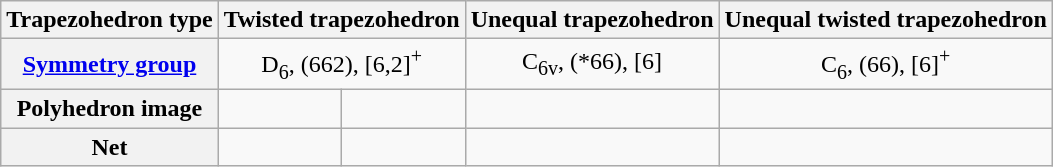<table class=wikitable>
<tr>
<th>Trapezohedron type</th>
<th colspan=2>Twisted trapezohedron</th>
<th>Unequal trapezohedron</th>
<th>Unequal twisted trapezohedron</th>
</tr>
<tr style="text-align:center;">
<th><a href='#'>Symmetry group</a></th>
<td colspan=2>D<sub>6</sub>, (662), [6,2]<sup>+</sup></td>
<td>C<sub>6v</sub>, (*66), [6]</td>
<td>C<sub>6</sub>, (66), [6]<sup>+</sup></td>
</tr>
<tr style="text-align:center;">
<th>Polyhedron image</th>
<td></td>
<td></td>
<td></td>
<td></td>
</tr>
<tr style="text-align:center;">
<th>Net</th>
<td></td>
<td></td>
<td></td>
<td></td>
</tr>
</table>
